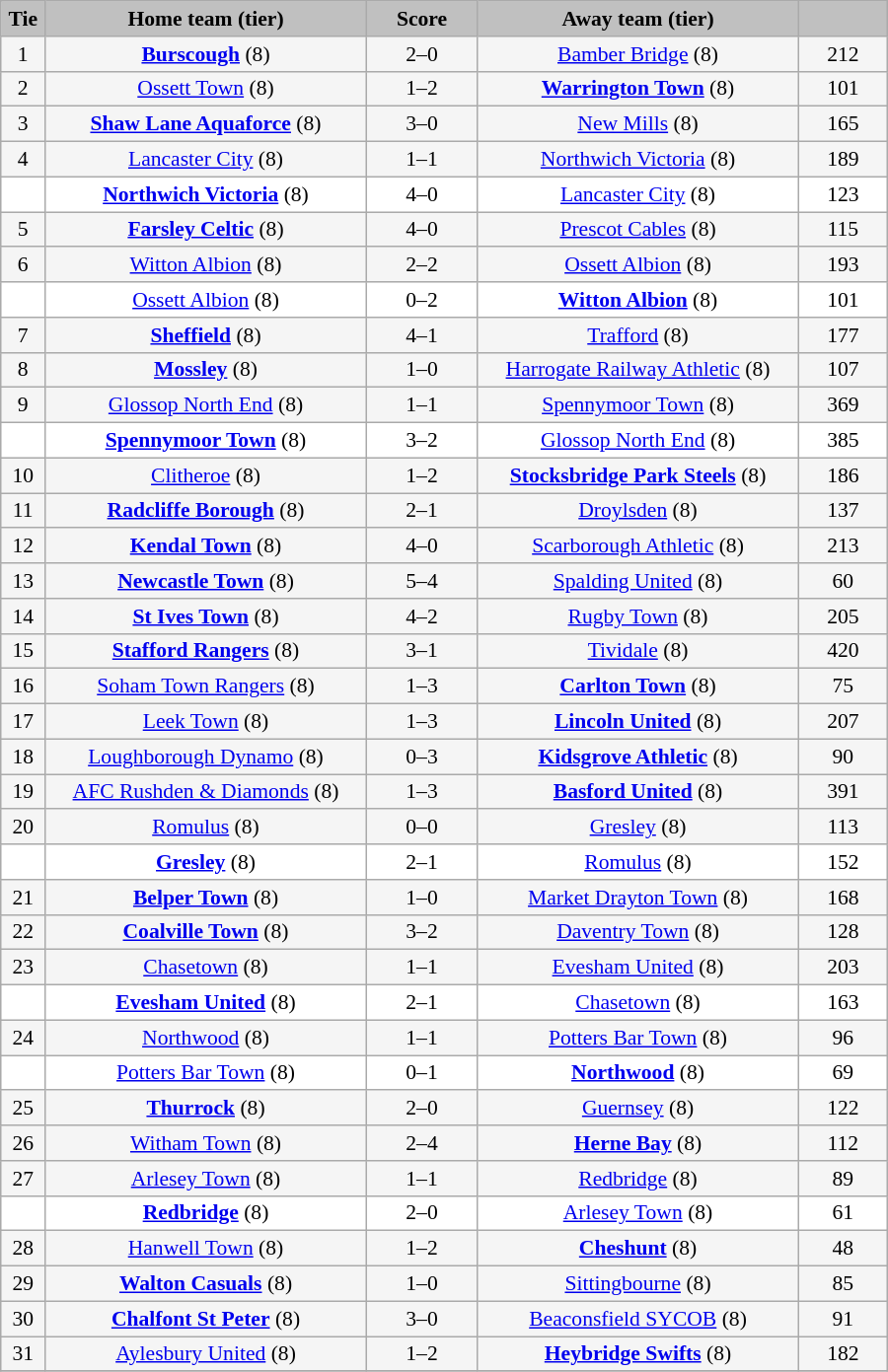<table class="wikitable" style="width: 600px; background:WhiteSmoke; text-align:center; font-size:90%">
<tr>
<td scope="col" style="width:  5.00%; background:silver;"><strong>Tie</strong></td>
<td scope="col" style="width: 36.25%; background:silver;"><strong>Home team (tier)</strong></td>
<td scope="col" style="width: 12.50%; background:silver;"><strong>Score</strong></td>
<td scope="col" style="width: 36.25%; background:silver;"><strong>Away team (tier)</strong></td>
<td scope="col" style="width: 10.00%; background:silver;"><strong></strong></td>
</tr>
<tr>
<td>1</td>
<td><strong><a href='#'>Burscough</a></strong> (8)</td>
<td>2–0</td>
<td><a href='#'>Bamber Bridge</a> (8)</td>
<td>212</td>
</tr>
<tr>
<td>2</td>
<td><a href='#'>Ossett Town</a> (8)</td>
<td>1–2</td>
<td><strong><a href='#'>Warrington Town</a></strong> (8)</td>
<td>101</td>
</tr>
<tr>
<td>3</td>
<td><strong><a href='#'>Shaw Lane Aquaforce</a></strong> (8)</td>
<td>3–0</td>
<td><a href='#'>New Mills</a> (8)</td>
<td>165</td>
</tr>
<tr>
<td>4</td>
<td><a href='#'>Lancaster City</a> (8)</td>
<td>1–1</td>
<td><a href='#'>Northwich Victoria</a> (8)</td>
<td>189</td>
</tr>
<tr style="background:white;">
<td><em></em></td>
<td><strong><a href='#'>Northwich Victoria</a></strong> (8)</td>
<td>4–0</td>
<td><a href='#'>Lancaster City</a> (8)</td>
<td>123</td>
</tr>
<tr>
<td>5</td>
<td><strong><a href='#'>Farsley Celtic</a></strong> (8)</td>
<td>4–0</td>
<td><a href='#'>Prescot Cables</a> (8)</td>
<td>115</td>
</tr>
<tr>
<td>6</td>
<td><a href='#'>Witton Albion</a> (8)</td>
<td>2–2</td>
<td><a href='#'>Ossett Albion</a> (8)</td>
<td>193</td>
</tr>
<tr style="background:white;">
<td><em></em></td>
<td><a href='#'>Ossett Albion</a> (8)</td>
<td>0–2</td>
<td><strong><a href='#'>Witton Albion</a></strong> (8)</td>
<td>101</td>
</tr>
<tr>
<td>7</td>
<td><strong><a href='#'>Sheffield</a></strong> (8)</td>
<td>4–1</td>
<td><a href='#'>Trafford</a> (8)</td>
<td>177</td>
</tr>
<tr>
<td>8</td>
<td><strong><a href='#'>Mossley</a></strong> (8)</td>
<td>1–0</td>
<td><a href='#'>Harrogate Railway Athletic</a> (8)</td>
<td>107</td>
</tr>
<tr>
<td>9</td>
<td><a href='#'>Glossop North End</a> (8)</td>
<td>1–1</td>
<td><a href='#'>Spennymoor Town</a> (8)</td>
<td>369</td>
</tr>
<tr style="background:white;">
<td><em></em></td>
<td><strong><a href='#'>Spennymoor Town</a></strong> (8)</td>
<td>3–2</td>
<td><a href='#'>Glossop North End</a> (8)</td>
<td>385</td>
</tr>
<tr>
<td>10</td>
<td><a href='#'>Clitheroe</a> (8)</td>
<td>1–2</td>
<td><strong><a href='#'>Stocksbridge Park Steels</a></strong> (8)</td>
<td>186</td>
</tr>
<tr>
<td>11</td>
<td><strong><a href='#'>Radcliffe Borough</a></strong> (8)</td>
<td>2–1</td>
<td><a href='#'>Droylsden</a> (8)</td>
<td>137</td>
</tr>
<tr>
<td>12</td>
<td><strong><a href='#'>Kendal Town</a></strong> (8)</td>
<td>4–0</td>
<td><a href='#'>Scarborough Athletic</a> (8)</td>
<td>213</td>
</tr>
<tr>
<td>13</td>
<td><strong><a href='#'>Newcastle Town</a></strong> (8)</td>
<td>5–4</td>
<td><a href='#'>Spalding United</a> (8)</td>
<td>60</td>
</tr>
<tr>
<td>14</td>
<td><strong><a href='#'>St Ives Town</a></strong> (8)</td>
<td>4–2</td>
<td><a href='#'>Rugby Town</a> (8)</td>
<td>205</td>
</tr>
<tr>
<td>15</td>
<td><strong><a href='#'>Stafford Rangers</a></strong> (8)</td>
<td>3–1</td>
<td><a href='#'>Tividale</a> (8)</td>
<td>420</td>
</tr>
<tr>
<td>16</td>
<td><a href='#'>Soham Town Rangers</a> (8)</td>
<td>1–3</td>
<td><strong><a href='#'>Carlton Town</a></strong> (8)</td>
<td>75</td>
</tr>
<tr>
<td>17</td>
<td><a href='#'>Leek Town</a> (8)</td>
<td>1–3</td>
<td><strong><a href='#'>Lincoln United</a></strong> (8)</td>
<td>207</td>
</tr>
<tr>
<td>18</td>
<td><a href='#'>Loughborough Dynamo</a> (8)</td>
<td>0–3</td>
<td><strong><a href='#'>Kidsgrove Athletic</a></strong> (8)</td>
<td>90</td>
</tr>
<tr>
<td>19</td>
<td><a href='#'>AFC Rushden & Diamonds</a> (8)</td>
<td>1–3</td>
<td><strong><a href='#'>Basford United</a></strong> (8)</td>
<td>391</td>
</tr>
<tr>
<td>20</td>
<td><a href='#'>Romulus</a> (8)</td>
<td>0–0</td>
<td><a href='#'>Gresley</a> (8)</td>
<td>113</td>
</tr>
<tr style="background:white;">
<td><em></em></td>
<td><strong><a href='#'>Gresley</a></strong> (8)</td>
<td>2–1</td>
<td><a href='#'>Romulus</a> (8)</td>
<td>152</td>
</tr>
<tr>
<td>21</td>
<td><strong><a href='#'>Belper Town</a></strong> (8)</td>
<td>1–0</td>
<td><a href='#'>Market Drayton Town</a> (8)</td>
<td>168</td>
</tr>
<tr>
<td>22</td>
<td><strong><a href='#'>Coalville Town</a></strong> (8)</td>
<td>3–2</td>
<td><a href='#'>Daventry Town</a> (8)</td>
<td>128</td>
</tr>
<tr>
<td>23</td>
<td><a href='#'>Chasetown</a> (8)</td>
<td>1–1</td>
<td><a href='#'>Evesham United</a> (8)</td>
<td>203</td>
</tr>
<tr style="background:white;">
<td><em></em></td>
<td><strong><a href='#'>Evesham United</a></strong> (8)</td>
<td>2–1</td>
<td><a href='#'>Chasetown</a> (8)</td>
<td>163</td>
</tr>
<tr>
<td>24</td>
<td><a href='#'>Northwood</a> (8)</td>
<td>1–1</td>
<td><a href='#'>Potters Bar Town</a> (8)</td>
<td>96</td>
</tr>
<tr style="background:white;">
<td><em></em></td>
<td><a href='#'>Potters Bar Town</a> (8)</td>
<td>0–1</td>
<td><strong><a href='#'>Northwood</a></strong> (8)</td>
<td>69</td>
</tr>
<tr>
<td>25</td>
<td><strong><a href='#'>Thurrock</a></strong> (8)</td>
<td>2–0</td>
<td><a href='#'>Guernsey</a> (8)</td>
<td>122</td>
</tr>
<tr>
<td>26</td>
<td><a href='#'>Witham Town</a> (8)</td>
<td>2–4</td>
<td><strong><a href='#'>Herne Bay</a></strong> (8)</td>
<td>112</td>
</tr>
<tr>
<td>27</td>
<td><a href='#'>Arlesey Town</a> (8)</td>
<td>1–1</td>
<td><a href='#'>Redbridge</a> (8)</td>
<td>89</td>
</tr>
<tr style="background:white;">
<td><em></em></td>
<td><strong><a href='#'>Redbridge</a></strong> (8)</td>
<td>2–0</td>
<td><a href='#'>Arlesey Town</a> (8)</td>
<td>61</td>
</tr>
<tr>
<td>28</td>
<td><a href='#'>Hanwell Town</a> (8)</td>
<td>1–2</td>
<td><strong><a href='#'>Cheshunt</a></strong> (8)</td>
<td>48</td>
</tr>
<tr>
<td>29</td>
<td><strong><a href='#'>Walton Casuals</a></strong> (8)</td>
<td>1–0</td>
<td><a href='#'>Sittingbourne</a> (8)</td>
<td>85</td>
</tr>
<tr>
<td>30</td>
<td><strong><a href='#'>Chalfont St Peter</a></strong> (8)</td>
<td>3–0</td>
<td><a href='#'>Beaconsfield SYCOB</a> (8)</td>
<td>91</td>
</tr>
<tr>
<td>31</td>
<td><a href='#'>Aylesbury United</a> (8)</td>
<td>1–2</td>
<td><strong><a href='#'>Heybridge Swifts</a></strong> (8)</td>
<td>182</td>
</tr>
<tr>
</tr>
</table>
